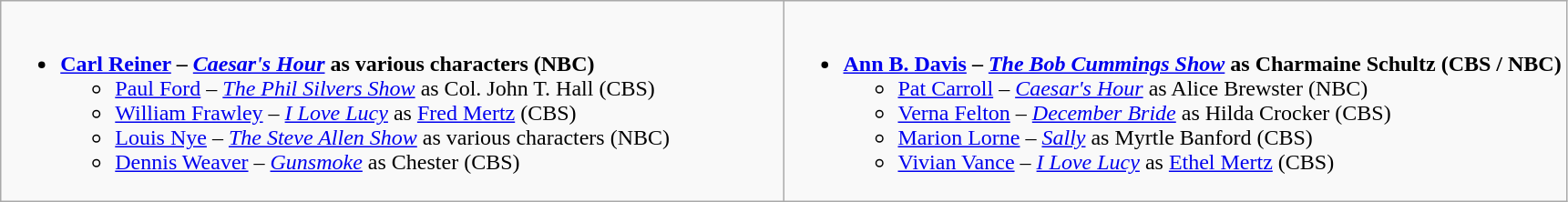<table class="wikitable">
<tr>
<td style="vertical-align:top;" width="50%"><br><ul><li><strong><a href='#'>Carl Reiner</a> – <em><a href='#'>Caesar's Hour</a></em> as various characters (NBC)</strong><ul><li><a href='#'>Paul Ford</a> – <em><a href='#'>The Phil Silvers Show</a></em> as Col. John T. Hall (CBS)</li><li><a href='#'>William Frawley</a> – <em><a href='#'>I Love Lucy</a></em> as <a href='#'>Fred Mertz</a> (CBS)</li><li><a href='#'>Louis Nye</a> – <em><a href='#'>The Steve Allen Show</a></em> as various characters (NBC)</li><li><a href='#'>Dennis Weaver</a> – <em><a href='#'>Gunsmoke</a></em> as Chester (CBS)</li></ul></li></ul></td>
<td style="vertical-align:top;" width="50%"><br><ul><li><strong><a href='#'>Ann B. Davis</a> – <em><a href='#'>The Bob Cummings Show</a></em> as Charmaine Schultz (CBS / NBC)</strong><ul><li><a href='#'>Pat Carroll</a> – <em><a href='#'>Caesar's Hour</a></em> as Alice Brewster (NBC)</li><li><a href='#'>Verna Felton</a> – <em><a href='#'>December Bride</a></em> as Hilda Crocker (CBS)</li><li><a href='#'>Marion Lorne</a> – <em><a href='#'>Sally</a></em> as Myrtle Banford (CBS)</li><li><a href='#'>Vivian Vance</a> – <em><a href='#'>I Love Lucy</a></em> as <a href='#'>Ethel Mertz</a> (CBS)</li></ul></li></ul></td>
</tr>
</table>
